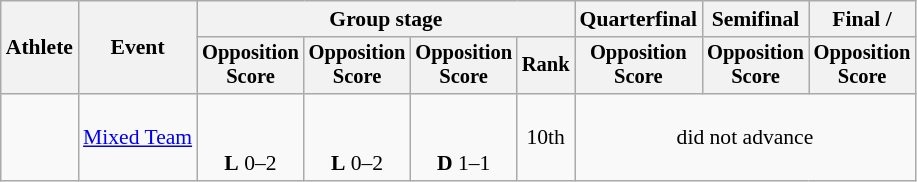<table class="wikitable" style="font-size:90%">
<tr>
<th rowspan=2>Athlete</th>
<th rowspan=2>Event</th>
<th colspan=4>Group stage</th>
<th>Quarterfinal</th>
<th>Semifinal</th>
<th>Final / </th>
</tr>
<tr style="font-size:95%">
<th>Opposition<br>Score</th>
<th>Opposition<br>Score</th>
<th>Opposition<br>Score</th>
<th>Rank</th>
<th>Opposition<br>Score</th>
<th>Opposition<br>Score</th>
<th>Opposition<br>Score</th>
</tr>
<tr align=center>
<td align=left><br></td>
<td><a href='#'>Mixed Team</a></td>
<td> <br>  <br> <strong>L</strong> 0–2</td>
<td> <br>  <br> <strong>L</strong> 0–2</td>
<td> <br>  <br> <strong>D</strong> 1–1</td>
<td>10th</td>
<td colspan=3>did not advance</td>
</tr>
</table>
